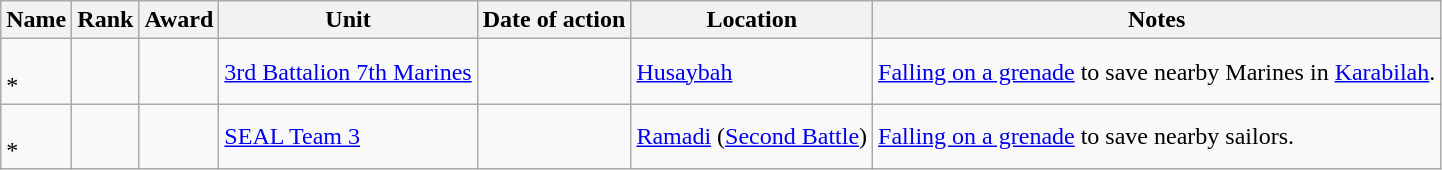<table class="wikitable sortable">
<tr>
<th>Name</th>
<th>Rank</th>
<th>Award</th>
<th>Unit</th>
<th>Date of action</th>
<th>Location</th>
<th class="unsortable">Notes</th>
</tr>
<tr>
<td><br>*</td>
<td></td>
<td></td>
<td><a href='#'>3rd Battalion 7th Marines</a></td>
<td></td>
<td><a href='#'>Husaybah</a></td>
<td><a href='#'>Falling on a grenade</a> to save nearby Marines in <a href='#'>Karabilah</a>.</td>
</tr>
<tr>
<td><br>*</td>
<td></td>
<td></td>
<td><a href='#'>SEAL Team 3</a></td>
<td></td>
<td><a href='#'>Ramadi</a> (<a href='#'>Second Battle</a>)</td>
<td><a href='#'>Falling on a grenade</a> to save nearby sailors.</td>
</tr>
</table>
